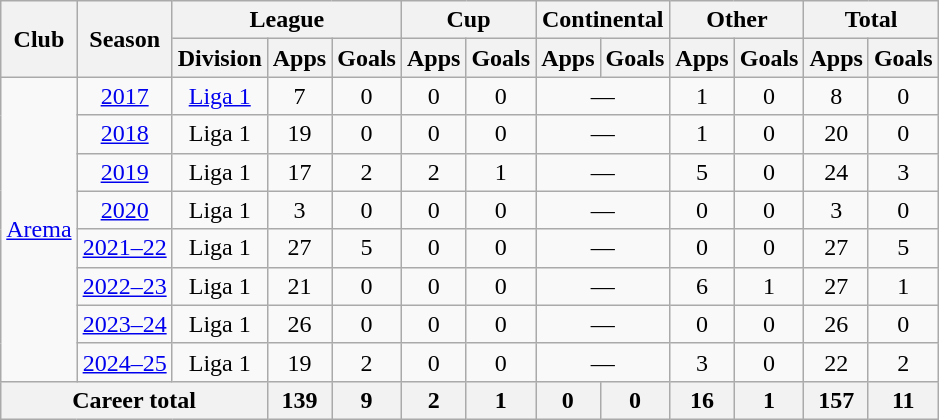<table class="wikitable" style="text-align:center">
<tr>
<th rowspan="2">Club</th>
<th rowspan="2">Season</th>
<th colspan="3">League</th>
<th colspan="2">Cup</th>
<th colspan="2">Continental</th>
<th colspan="2">Other</th>
<th colspan="2">Total</th>
</tr>
<tr>
<th>Division</th>
<th>Apps</th>
<th>Goals</th>
<th>Apps</th>
<th>Goals</th>
<th>Apps</th>
<th>Goals</th>
<th>Apps</th>
<th>Goals</th>
<th>Apps</th>
<th>Goals</th>
</tr>
<tr>
<td rowspan="8" valign="center"><a href='#'>Arema</a></td>
<td><a href='#'>2017</a></td>
<td rowspan="1" valign="center"><a href='#'>Liga 1</a></td>
<td>7</td>
<td>0</td>
<td>0</td>
<td>0</td>
<td colspan=2>—</td>
<td>1</td>
<td>0</td>
<td>8</td>
<td>0</td>
</tr>
<tr>
<td><a href='#'>2018</a></td>
<td rowspan="1" valign="center">Liga 1</td>
<td>19</td>
<td>0</td>
<td>0</td>
<td>0</td>
<td colspan=2>—</td>
<td>1</td>
<td>0</td>
<td>20</td>
<td>0</td>
</tr>
<tr>
<td><a href='#'>2019</a></td>
<td rowspan="1" valign="center">Liga 1</td>
<td>17</td>
<td>2</td>
<td>2</td>
<td>1</td>
<td colspan=2>—</td>
<td>5</td>
<td>0</td>
<td>24</td>
<td>3</td>
</tr>
<tr>
<td><a href='#'>2020</a></td>
<td rowspan="1" valign="center">Liga 1</td>
<td>3</td>
<td>0</td>
<td>0</td>
<td>0</td>
<td colspan=2>—</td>
<td>0</td>
<td>0</td>
<td>3</td>
<td>0</td>
</tr>
<tr>
<td><a href='#'>2021–22</a></td>
<td rowspan="1" valign="center">Liga 1</td>
<td>27</td>
<td>5</td>
<td>0</td>
<td>0</td>
<td colspan=2>—</td>
<td>0</td>
<td>0</td>
<td>27</td>
<td>5</td>
</tr>
<tr>
<td><a href='#'>2022–23</a></td>
<td rowspan="1" valign="center">Liga 1</td>
<td>21</td>
<td>0</td>
<td>0</td>
<td>0</td>
<td colspan=2>—</td>
<td>6</td>
<td>1</td>
<td>27</td>
<td>1</td>
</tr>
<tr>
<td><a href='#'>2023–24</a></td>
<td>Liga 1</td>
<td>26</td>
<td>0</td>
<td>0</td>
<td>0</td>
<td colspan="2">—</td>
<td>0</td>
<td>0</td>
<td>26</td>
<td>0</td>
</tr>
<tr>
<td><a href='#'>2024–25</a></td>
<td>Liga 1</td>
<td>19</td>
<td>2</td>
<td>0</td>
<td>0</td>
<td colspan="2">—</td>
<td>3</td>
<td>0</td>
<td>22</td>
<td>2</td>
</tr>
<tr>
<th colspan="3">Career total</th>
<th>139</th>
<th>9</th>
<th>2</th>
<th>1</th>
<th>0</th>
<th>0</th>
<th>16</th>
<th>1</th>
<th>157</th>
<th>11</th>
</tr>
</table>
